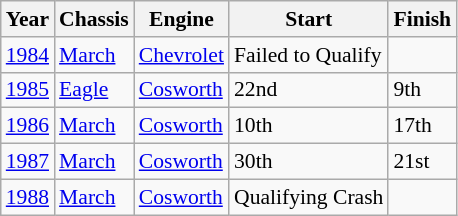<table class="wikitable" style="font-size: 90%;">
<tr>
<th>Year</th>
<th>Chassis</th>
<th>Engine</th>
<th>Start</th>
<th>Finish</th>
</tr>
<tr>
<td><a href='#'>1984</a></td>
<td><a href='#'>March</a></td>
<td><a href='#'>Chevrolet</a></td>
<td>Failed to Qualify</td>
<td></td>
</tr>
<tr>
<td><a href='#'>1985</a></td>
<td><a href='#'>Eagle</a></td>
<td><a href='#'>Cosworth</a></td>
<td>22nd</td>
<td>9th</td>
</tr>
<tr>
<td><a href='#'>1986</a></td>
<td><a href='#'>March</a></td>
<td><a href='#'>Cosworth</a></td>
<td>10th</td>
<td>17th</td>
</tr>
<tr>
<td><a href='#'>1987</a></td>
<td><a href='#'>March</a></td>
<td><a href='#'>Cosworth</a></td>
<td>30th</td>
<td>21st</td>
</tr>
<tr>
<td><a href='#'>1988</a></td>
<td><a href='#'>March</a></td>
<td><a href='#'>Cosworth</a></td>
<td>Qualifying Crash</td>
<td></td>
</tr>
</table>
